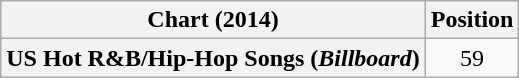<table class="wikitable plainrowheaders" style="text-align:center;">
<tr>
<th scope="col">Chart (2014)</th>
<th scope="col">Position</th>
</tr>
<tr>
<th scope="row">US Hot R&B/Hip-Hop Songs (<em>Billboard</em>)</th>
<td>59</td>
</tr>
</table>
